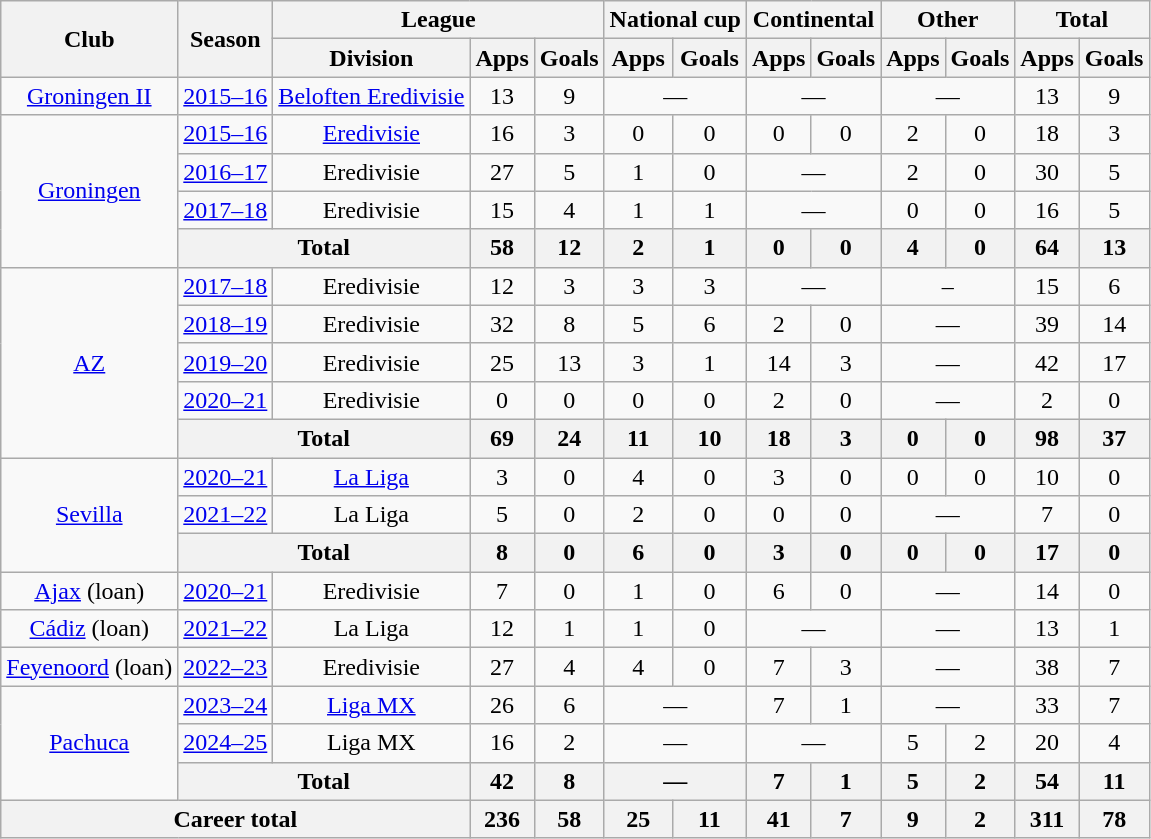<table class="wikitable" style="text-align:center">
<tr>
<th rowspan="2">Club</th>
<th rowspan="2">Season</th>
<th colspan="3">League</th>
<th colspan="2">National cup</th>
<th colspan="2">Continental</th>
<th colspan="2">Other</th>
<th colspan="2">Total</th>
</tr>
<tr>
<th>Division</th>
<th>Apps</th>
<th>Goals</th>
<th>Apps</th>
<th>Goals</th>
<th>Apps</th>
<th>Goals</th>
<th>Apps</th>
<th>Goals</th>
<th>Apps</th>
<th>Goals</th>
</tr>
<tr>
<td><a href='#'>Groningen II</a></td>
<td><a href='#'>2015–16</a></td>
<td><a href='#'>Beloften Eredivisie</a></td>
<td>13</td>
<td>9</td>
<td colspan="2">—</td>
<td colspan="2">—</td>
<td colspan="2">—</td>
<td>13</td>
<td>9</td>
</tr>
<tr>
<td rowspan="4"><a href='#'>Groningen</a></td>
<td><a href='#'>2015–16</a></td>
<td><a href='#'>Eredivisie</a></td>
<td>16</td>
<td>3</td>
<td>0</td>
<td>0</td>
<td>0</td>
<td>0</td>
<td>2</td>
<td>0</td>
<td>18</td>
<td>3</td>
</tr>
<tr>
<td><a href='#'>2016–17</a></td>
<td>Eredivisie</td>
<td>27</td>
<td>5</td>
<td>1</td>
<td>0</td>
<td colspan="2">—</td>
<td>2</td>
<td>0</td>
<td>30</td>
<td>5</td>
</tr>
<tr>
<td><a href='#'>2017–18</a></td>
<td>Eredivisie</td>
<td>15</td>
<td>4</td>
<td>1</td>
<td>1</td>
<td colspan="2">—</td>
<td>0</td>
<td>0</td>
<td>16</td>
<td>5</td>
</tr>
<tr>
<th colspan="2">Total</th>
<th>58</th>
<th>12</th>
<th>2</th>
<th>1</th>
<th>0</th>
<th>0</th>
<th>4</th>
<th>0</th>
<th>64</th>
<th>13</th>
</tr>
<tr>
<td rowspan="5"><a href='#'>AZ</a></td>
<td><a href='#'>2017–18</a></td>
<td>Eredivisie</td>
<td>12</td>
<td>3</td>
<td>3</td>
<td>3</td>
<td colspan="2">—</td>
<td colspan="2">–</td>
<td>15</td>
<td>6</td>
</tr>
<tr>
<td><a href='#'>2018–19</a></td>
<td>Eredivisie</td>
<td>32</td>
<td>8</td>
<td>5</td>
<td>6</td>
<td>2</td>
<td>0</td>
<td colspan="2">—</td>
<td>39</td>
<td>14</td>
</tr>
<tr>
<td><a href='#'>2019–20</a></td>
<td>Eredivisie</td>
<td>25</td>
<td>13</td>
<td>3</td>
<td>1</td>
<td>14</td>
<td>3</td>
<td colspan="2">—</td>
<td>42</td>
<td>17</td>
</tr>
<tr>
<td><a href='#'>2020–21</a></td>
<td>Eredivisie</td>
<td>0</td>
<td>0</td>
<td>0</td>
<td>0</td>
<td>2</td>
<td>0</td>
<td colspan="2">—</td>
<td>2</td>
<td>0</td>
</tr>
<tr>
<th colspan="2">Total</th>
<th>69</th>
<th>24</th>
<th>11</th>
<th>10</th>
<th>18</th>
<th>3</th>
<th>0</th>
<th>0</th>
<th>98</th>
<th>37</th>
</tr>
<tr>
<td rowspan="3"><a href='#'>Sevilla</a></td>
<td><a href='#'>2020–21</a></td>
<td><a href='#'>La Liga</a></td>
<td>3</td>
<td>0</td>
<td>4</td>
<td>0</td>
<td>3</td>
<td>0</td>
<td>0</td>
<td>0</td>
<td>10</td>
<td>0</td>
</tr>
<tr>
<td><a href='#'>2021–22</a></td>
<td>La Liga</td>
<td>5</td>
<td>0</td>
<td>2</td>
<td>0</td>
<td>0</td>
<td>0</td>
<td colspan="2">—</td>
<td>7</td>
<td>0</td>
</tr>
<tr>
<th colspan="2">Total</th>
<th>8</th>
<th>0</th>
<th>6</th>
<th>0</th>
<th>3</th>
<th>0</th>
<th>0</th>
<th>0</th>
<th>17</th>
<th>0</th>
</tr>
<tr>
<td><a href='#'>Ajax</a> (loan)</td>
<td><a href='#'>2020–21</a></td>
<td>Eredivisie</td>
<td>7</td>
<td>0</td>
<td>1</td>
<td>0</td>
<td>6</td>
<td>0</td>
<td colspan="2">—</td>
<td>14</td>
<td>0</td>
</tr>
<tr>
<td><a href='#'>Cádiz</a> (loan)</td>
<td><a href='#'>2021–22</a></td>
<td>La Liga</td>
<td>12</td>
<td>1</td>
<td>1</td>
<td>0</td>
<td colspan="2">—</td>
<td colspan="2">—</td>
<td>13</td>
<td>1</td>
</tr>
<tr>
<td><a href='#'>Feyenoord</a> (loan)</td>
<td><a href='#'>2022–23</a></td>
<td>Eredivisie</td>
<td>27</td>
<td>4</td>
<td>4</td>
<td>0</td>
<td>7</td>
<td>3</td>
<td colspan="2">—</td>
<td>38</td>
<td>7</td>
</tr>
<tr>
<td rowspan="3"><a href='#'>Pachuca</a></td>
<td><a href='#'>2023–24</a></td>
<td><a href='#'>Liga MX</a></td>
<td>26</td>
<td>6</td>
<td colspan="2">—</td>
<td>7</td>
<td>1</td>
<td colspan="2">—</td>
<td>33</td>
<td>7</td>
</tr>
<tr>
<td><a href='#'>2024–25</a></td>
<td>Liga MX</td>
<td>16</td>
<td>2</td>
<td colspan="2">—</td>
<td colspan="2">—</td>
<td>5</td>
<td>2</td>
<td>20</td>
<td>4</td>
</tr>
<tr>
<th colspan="2">Total</th>
<th>42</th>
<th>8</th>
<th colspan="2">—</th>
<th>7</th>
<th>1</th>
<th>5</th>
<th>2</th>
<th>54</th>
<th>11</th>
</tr>
<tr>
<th colspan="3">Career total</th>
<th>236</th>
<th>58</th>
<th>25</th>
<th>11</th>
<th>41</th>
<th>7</th>
<th>9</th>
<th>2</th>
<th>311</th>
<th>78</th>
</tr>
</table>
